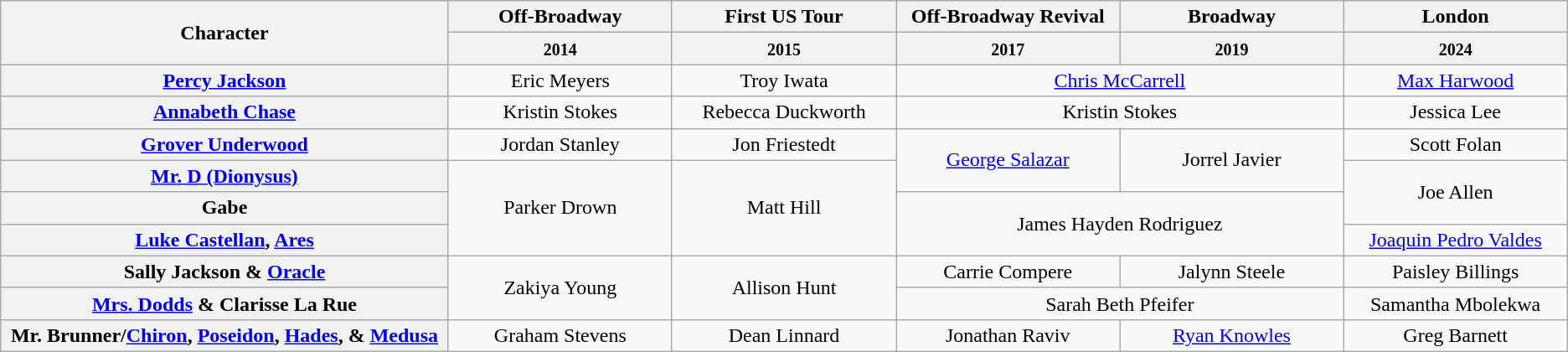<table class="wikitable">
<tr>
<th rowspan="2" width="20%">Character</th>
<th width="10%">Off-Broadway</th>
<th width="10%">First US Tour</th>
<th width="10%">Off-Broadway Revival</th>
<th width="10%">Broadway</th>
<th width="10%">London</th>
</tr>
<tr>
<th><small>2014</small></th>
<th><small>2015</small></th>
<th><small>2017</small></th>
<th><small>2019</small></th>
<th><small>2024</small></th>
</tr>
<tr>
<th scope="row"><a href='#'>Percy Jackson</a></th>
<td align="center">Eric Meyers</td>
<td align="center">Troy Iwata</td>
<td colspan="2" align="center"><a href='#'>Chris McCarrell</a></td>
<td align="center"><a href='#'>Max Harwood</a></td>
</tr>
<tr>
<th scope="row"><a href='#'>Annabeth Chase</a></th>
<td align="center">Kristin Stokes</td>
<td align="center">Rebecca Duckworth</td>
<td colspan="2" align="center">Kristin Stokes</td>
<td align="center">Jessica Lee</td>
</tr>
<tr>
<th scope="row"><a href='#'>Grover Underwood</a></th>
<td align="center">Jordan Stanley</td>
<td align="center">Jon Friestedt</td>
<td rowspan="2" align="center"><a href='#'>George Salazar</a></td>
<td rowspan="2" align="center">Jorrel Javier</td>
<td align="center">Scott Folan</td>
</tr>
<tr>
<th scope="row"><a href='#'>Mr. D (Dionysus)</a></th>
<td rowspan="3" align="center">Parker Drown</td>
<td rowspan="3" align="center">Matt Hill</td>
<td rowspan="2" align="center">Joe Allen</td>
</tr>
<tr>
<th>Gabe</th>
<td colspan="2" rowspan="2" align="center">James Hayden Rodriguez</td>
</tr>
<tr>
<th scope="row"><a href='#'>Luke Castellan</a>, <a href='#'>Ares</a></th>
<td align="center"><a href='#'>Joaquin Pedro Valdes</a></td>
</tr>
<tr>
<th scope="row">Sally Jackson & <a href='#'>Oracle</a></th>
<td rowspan="2" align="center">Zakiya Young</td>
<td rowspan="2" align="center">Allison Hunt</td>
<td align="center">Carrie Compere</td>
<td align="center">Jalynn Steele</td>
<td align="center">Paisley Billings</td>
</tr>
<tr>
<th scope="row"><a href='#'>Mrs. Dodds</a> & Clarisse La Rue</th>
<td colspan="2" align="center">Sarah Beth Pfeifer</td>
<td align="center">Samantha Mbolekwa</td>
</tr>
<tr>
<th scope="row">Mr. Brunner/<a href='#'>Chiron</a>, <a href='#'>Poseidon</a>, <a href='#'>Hades</a>, & <a href='#'>Medusa</a></th>
<td align="center">Graham Stevens</td>
<td align="center">Dean Linnard</td>
<td align="center">Jonathan Raviv</td>
<td align="center"><a href='#'>Ryan Knowles</a></td>
<td align="center">Greg Barnett</td>
</tr>
</table>
